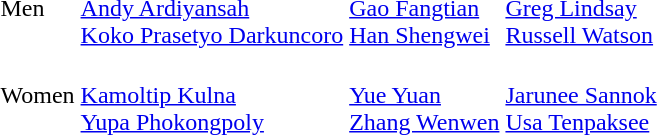<table>
<tr>
<td>Men</td>
<td><br><a href='#'>Andy Ardiyansah</a><br><a href='#'>Koko Prasetyo Darkuncoro</a></td>
<td><br><a href='#'>Gao Fangtian</a><br><a href='#'>Han Shengwei</a></td>
<td><br><a href='#'>Greg Lindsay</a><br><a href='#'>Russell Watson</a></td>
</tr>
<tr>
<td>Women</td>
<td><br><a href='#'>Kamoltip Kulna</a><br><a href='#'>Yupa Phokongpoly</a></td>
<td><br><a href='#'>Yue Yuan</a><br><a href='#'>Zhang Wenwen</a></td>
<td><br><a href='#'>Jarunee Sannok</a><br><a href='#'>Usa Tenpaksee</a></td>
</tr>
</table>
